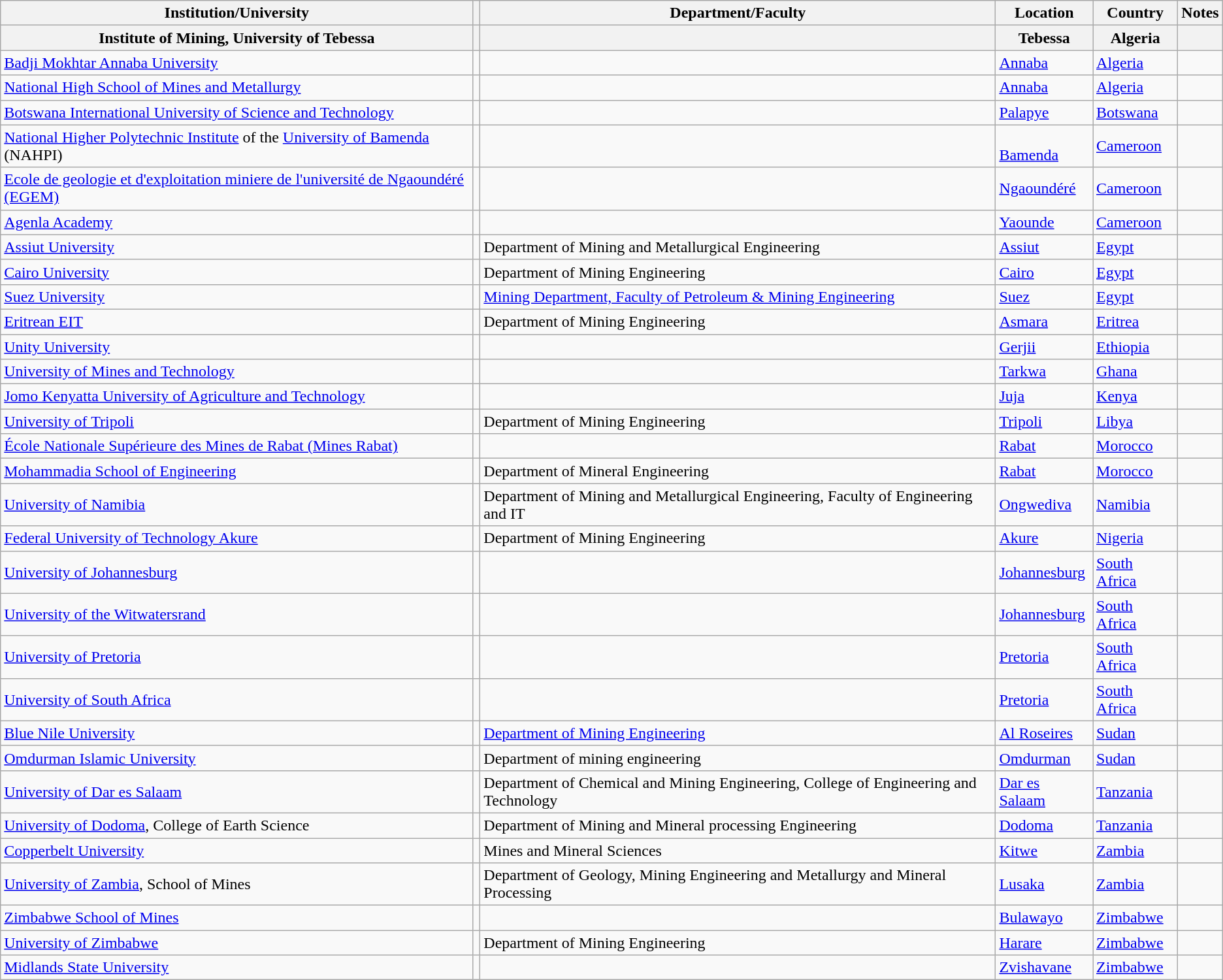<table class="wikitable sortable">
<tr>
<th>Institution/University</th>
<th></th>
<th>Department/Faculty</th>
<th>Location</th>
<th>Country</th>
<th>Notes</th>
</tr>
<tr>
<th>Institute of Mining, University of Tebessa</th>
<th></th>
<th></th>
<th>Tebessa</th>
<th>Algeria</th>
<th></th>
</tr>
<tr>
<td><a href='#'>Badji Mokhtar Annaba University</a></td>
<td></td>
<td></td>
<td><a href='#'>Annaba</a></td>
<td><a href='#'>Algeria</a></td>
<td></td>
</tr>
<tr>
<td><a href='#'>National High School of Mines and Metallurgy</a></td>
<td></td>
<td></td>
<td><a href='#'>Annaba</a></td>
<td><a href='#'>Algeria</a></td>
<td></td>
</tr>
<tr>
<td><a href='#'>Botswana International University of Science and Technology</a></td>
<td></td>
<td></td>
<td><a href='#'>Palapye</a></td>
<td><a href='#'>Botswana</a></td>
<td></td>
</tr>
<tr>
<td><a href='#'>National Higher Polytechnic Institute</a> of the <a href='#'>University of Bamenda</a> (NAHPI)</td>
<td></td>
<td></td>
<td><br><a href='#'>Bamenda</a></td>
<td><a href='#'>Cameroon</a></td>
<td></td>
</tr>
<tr>
<td><a href='#'>Ecole de geologie et d'exploitation miniere de l'université de Ngaoundéré (EGEM)</a></td>
<td></td>
<td></td>
<td><a href='#'>Ngaoundéré</a></td>
<td><a href='#'>Cameroon</a></td>
<td></td>
</tr>
<tr>
<td><a href='#'>Agenla Academy</a></td>
<td></td>
<td></td>
<td><a href='#'>Yaounde</a></td>
<td><a href='#'>Cameroon</a></td>
<td></td>
</tr>
<tr>
<td><a href='#'>Assiut University</a></td>
<td></td>
<td>Department of Mining and Metallurgical Engineering</td>
<td><a href='#'>Assiut</a></td>
<td><a href='#'>Egypt</a></td>
<td></td>
</tr>
<tr>
<td><a href='#'>Cairo University</a></td>
<td></td>
<td>Department of Mining Engineering</td>
<td><a href='#'>Cairo</a></td>
<td><a href='#'>Egypt</a></td>
<td></td>
</tr>
<tr>
<td><a href='#'>Suez University</a></td>
<td></td>
<td><a href='#'>Mining Department, Faculty of Petroleum & Mining Engineering</a></td>
<td><a href='#'>Suez</a></td>
<td><a href='#'>Egypt</a></td>
<td></td>
</tr>
<tr>
<td><a href='#'>Eritrean EIT</a></td>
<td></td>
<td>Department of Mining Engineering</td>
<td><a href='#'>Asmara</a></td>
<td><a href='#'>Eritrea</a></td>
<td></td>
</tr>
<tr>
<td><a href='#'>Unity University</a></td>
<td></td>
<td></td>
<td><a href='#'>Gerjii</a></td>
<td><a href='#'>Ethiopia</a></td>
<td></td>
</tr>
<tr>
<td><a href='#'>University of Mines and Technology</a></td>
<td></td>
<td></td>
<td><a href='#'>Tarkwa</a></td>
<td><a href='#'>Ghana</a></td>
<td></td>
</tr>
<tr>
<td><a href='#'>Jomo Kenyatta University of Agriculture and Technology</a></td>
<td></td>
<td></td>
<td><a href='#'>Juja</a></td>
<td><a href='#'>Kenya</a></td>
<td></td>
</tr>
<tr>
<td><a href='#'>University of Tripoli</a></td>
<td></td>
<td>Department of Mining Engineering</td>
<td><a href='#'>Tripoli</a></td>
<td><a href='#'>Libya</a></td>
<td></td>
</tr>
<tr>
<td><a href='#'>École Nationale Supérieure des Mines de Rabat (Mines Rabat)</a></td>
<td></td>
<td></td>
<td><a href='#'>Rabat</a></td>
<td><a href='#'>Morocco</a></td>
<td></td>
</tr>
<tr>
<td><a href='#'>Mohammadia School of Engineering</a></td>
<td></td>
<td>Department of Mineral Engineering</td>
<td><a href='#'>Rabat</a></td>
<td><a href='#'>Morocco</a></td>
<td></td>
</tr>
<tr>
<td><a href='#'>University of Namibia</a></td>
<td></td>
<td>Department of Mining and Metallurgical Engineering, Faculty of Engineering and IT</td>
<td><a href='#'>Ongwediva</a></td>
<td><a href='#'>Namibia</a></td>
<td></td>
</tr>
<tr>
<td><a href='#'>Federal University of Technology Akure</a></td>
<td></td>
<td>Department of Mining Engineering</td>
<td><a href='#'>Akure</a></td>
<td><a href='#'>Nigeria</a></td>
<td></td>
</tr>
<tr>
<td><a href='#'>University of Johannesburg</a></td>
<td></td>
<td></td>
<td><a href='#'>Johannesburg</a></td>
<td><a href='#'>South Africa</a></td>
<td></td>
</tr>
<tr>
<td><a href='#'>University of the Witwatersrand</a></td>
<td></td>
<td></td>
<td><a href='#'>Johannesburg</a></td>
<td><a href='#'>South Africa</a></td>
<td></td>
</tr>
<tr>
<td><a href='#'>University of Pretoria</a></td>
<td></td>
<td></td>
<td><a href='#'>Pretoria</a></td>
<td><a href='#'>South Africa</a></td>
<td></td>
</tr>
<tr>
<td><a href='#'>University of South Africa</a></td>
<td></td>
<td></td>
<td><a href='#'>Pretoria</a></td>
<td><a href='#'>South Africa</a></td>
<td></td>
</tr>
<tr>
<td><a href='#'>Blue Nile University</a></td>
<td></td>
<td><a href='#'>Department of Mining Engineering</a></td>
<td><a href='#'>Al Roseires</a></td>
<td><a href='#'>Sudan</a></td>
<td></td>
</tr>
<tr>
<td><a href='#'>Omdurman Islamic University</a></td>
<td></td>
<td>Department of mining engineering</td>
<td><a href='#'>Omdurman</a></td>
<td><a href='#'>Sudan</a></td>
<td></td>
</tr>
<tr>
<td><a href='#'>University of Dar es Salaam</a></td>
<td></td>
<td>Department of Chemical and Mining Engineering, College of Engineering and Technology</td>
<td><a href='#'>Dar es Salaam</a></td>
<td><a href='#'>Tanzania</a></td>
<td></td>
</tr>
<tr>
<td><a href='#'>University of Dodoma</a>, College of Earth Science</td>
<td></td>
<td>Department of Mining and Mineral processing Engineering</td>
<td><a href='#'>Dodoma</a></td>
<td><a href='#'>Tanzania</a></td>
<td></td>
</tr>
<tr>
<td><a href='#'>Copperbelt University</a></td>
<td></td>
<td>Mines and Mineral Sciences</td>
<td><a href='#'>Kitwe</a></td>
<td><a href='#'>Zambia</a></td>
<td></td>
</tr>
<tr>
<td><a href='#'>University of Zambia</a>, School of Mines</td>
<td></td>
<td>Department of Geology, Mining Engineering and Metallurgy and Mineral Processing</td>
<td><a href='#'>Lusaka</a></td>
<td><a href='#'>Zambia</a></td>
<td></td>
</tr>
<tr>
<td><a href='#'>Zimbabwe School of Mines</a></td>
<td></td>
<td></td>
<td><a href='#'>Bulawayo</a></td>
<td><a href='#'>Zimbabwe</a></td>
<td></td>
</tr>
<tr>
<td><a href='#'>University of Zimbabwe</a></td>
<td></td>
<td>Department of Mining Engineering</td>
<td><a href='#'>Harare</a></td>
<td><a href='#'>Zimbabwe</a></td>
<td></td>
</tr>
<tr>
<td><a href='#'>Midlands State University</a></td>
<td></td>
<td></td>
<td><a href='#'>Zvishavane</a></td>
<td><a href='#'>Zimbabwe</a></td>
<td></td>
</tr>
</table>
